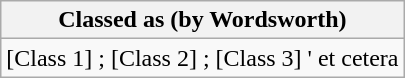<table class="wikitable">
<tr>
<th>Classed as (by Wordsworth)</th>
</tr>
<tr>
<td>[Class 1] ; [Class 2] ; [Class 3] ' et cetera</td>
</tr>
</table>
